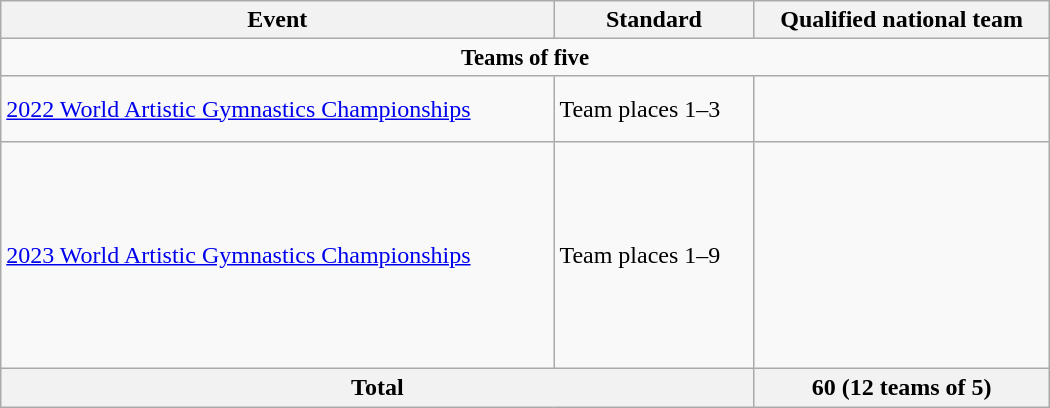<table class="wikitable" style="width:700px;">
<tr>
<th>Event</th>
<th>Standard</th>
<th>Qualified national team</th>
</tr>
<tr style="font-size: 95%">
<td colspan="3" style="text-align:center"><strong>Teams of five</strong></td>
</tr>
<tr>
<td><a href='#'>2022 World Artistic Gymnastics Championships</a></td>
<td>Team places 1–3</td>
<td> <br><br></td>
</tr>
<tr>
<td><a href='#'>2023 World Artistic Gymnastics Championships</a></td>
<td>Team places 1–9 <br> </td>
<td><br><br><br><br><br><br><br><br></td>
</tr>
<tr>
<th colspan="2">Total</th>
<th>60 (12 teams of 5)</th>
</tr>
</table>
